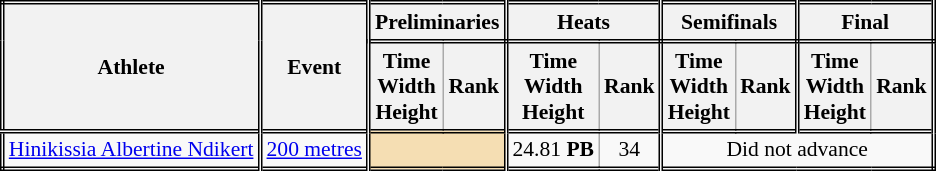<table class=wikitable style="font-size:90%; border: double;">
<tr>
<th rowspan="2" style="border-right:double">Athlete</th>
<th rowspan="2" style="border-right:double">Event</th>
<th colspan="2" style="border-right:double; border-bottom:double;">Preliminaries</th>
<th colspan="2" style="border-right:double; border-bottom:double;">Heats</th>
<th colspan="2" style="border-right:double; border-bottom:double;">Semifinals</th>
<th colspan="2" style="border-right:double; border-bottom:double;">Final</th>
</tr>
<tr>
<th>Time<br>Width<br>Height</th>
<th style="border-right:double">Rank</th>
<th>Time<br>Width<br>Height</th>
<th style="border-right:double">Rank</th>
<th>Time<br>Width<br>Height</th>
<th style="border-right:double">Rank</th>
<th>Time<br>Width<br>Height</th>
<th style="border-right:double">Rank</th>
</tr>
<tr style="border-top: double;">
<td style="border-right:double"><a href='#'>Hinikissia Albertine Ndikert</a></td>
<td style="border-right:double"><a href='#'>200 metres</a></td>
<td style="border-right:double" colspan= 2 bgcolor="wheat"></td>
<td align=center>24.81 <strong>PB</strong></td>
<td align=center style="border-right:double">34</td>
<td colspan="4" align=center>Did not advance</td>
</tr>
</table>
